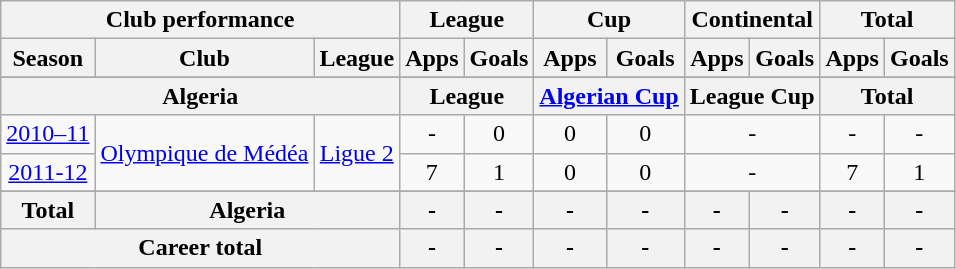<table class="wikitable" style="text-align:center">
<tr>
<th colspan=3>Club performance</th>
<th colspan=2>League</th>
<th colspan=2>Cup</th>
<th colspan=2>Continental</th>
<th colspan=2>Total</th>
</tr>
<tr>
<th>Season</th>
<th>Club</th>
<th>League</th>
<th>Apps</th>
<th>Goals</th>
<th>Apps</th>
<th>Goals</th>
<th>Apps</th>
<th>Goals</th>
<th>Apps</th>
<th>Goals</th>
</tr>
<tr>
</tr>
<tr>
<th colspan=3>Algeria</th>
<th colspan=2>League</th>
<th colspan=2><a href='#'>Algerian Cup</a></th>
<th colspan=2>League Cup</th>
<th colspan=2>Total</th>
</tr>
<tr>
<td><a href='#'>2010–11</a></td>
<td rowspan="2"><a href='#'>Olympique de Médéa</a></td>
<td rowspan="2"><a href='#'>Ligue 2</a></td>
<td>-</td>
<td>0</td>
<td>0</td>
<td>0</td>
<td colspan="2">-</td>
<td>-</td>
<td>-</td>
</tr>
<tr>
<td><a href='#'>2011-12</a></td>
<td>7</td>
<td>1</td>
<td>0</td>
<td>0</td>
<td colspan="2">-</td>
<td>7</td>
<td>1</td>
</tr>
<tr>
</tr>
<tr>
<th rowspan=1>Total</th>
<th colspan=2>Algeria</th>
<th>-</th>
<th>-</th>
<th>-</th>
<th>-</th>
<th>-</th>
<th>-</th>
<th>-</th>
<th>-</th>
</tr>
<tr>
<th colspan=3>Career total</th>
<th>-</th>
<th>-</th>
<th>-</th>
<th>-</th>
<th>-</th>
<th>-</th>
<th>-</th>
<th>-</th>
</tr>
</table>
